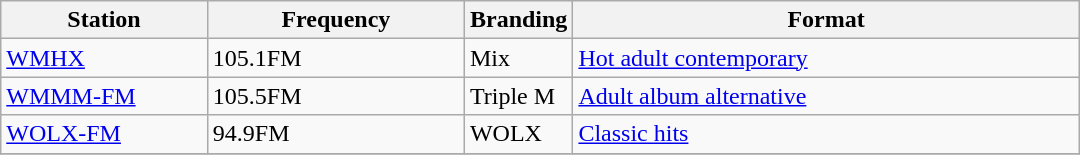<table class="wikitable sortable" style="width:45em;">
<tr>
<th style="width:20%">Station</th>
<th style="width:25%">Frequency</th>
<th style="width:5%">Branding</th>
<th style="width:50%">Format</th>
</tr>
<tr>
<td><a href='#'>WMHX</a></td>
<td>105.1FM</td>
<td>Mix</td>
<td><a href='#'>Hot adult contemporary</a></td>
</tr>
<tr>
<td><a href='#'>WMMM-FM</a></td>
<td>105.5FM</td>
<td>Triple M</td>
<td><a href='#'>Adult album alternative</a></td>
</tr>
<tr>
<td><a href='#'>WOLX-FM</a></td>
<td>94.9FM</td>
<td>WOLX</td>
<td><a href='#'>Classic hits</a></td>
</tr>
<tr>
</tr>
</table>
